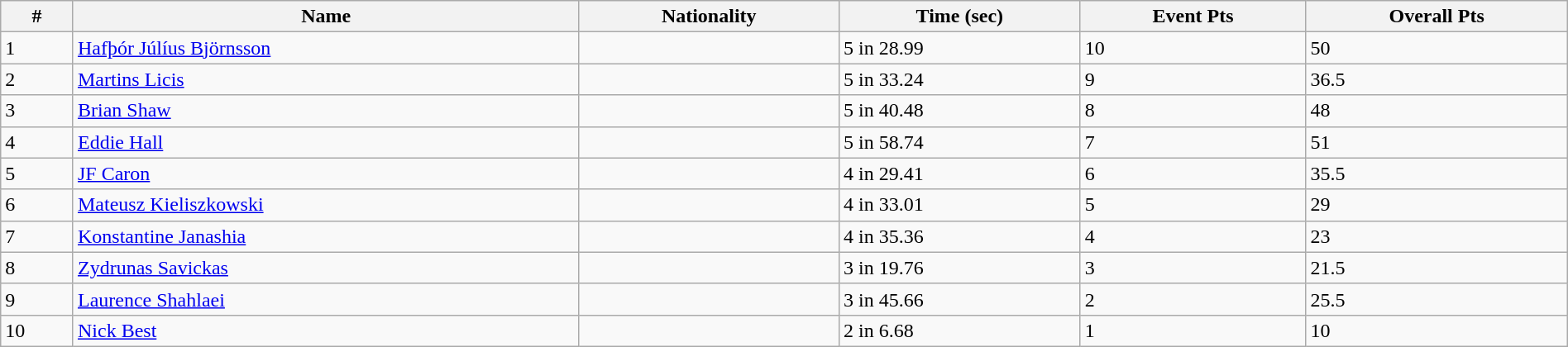<table class="wikitable sortable" style="display: inline-table; width: 100%;">
<tr>
<th>#</th>
<th>Name</th>
<th>Nationality</th>
<th>Time (sec)</th>
<th>Event Pts</th>
<th>Overall Pts</th>
</tr>
<tr>
<td>1</td>
<td><a href='#'>Hafþór Júlíus Björnsson</a></td>
<td></td>
<td>5 in 28.99</td>
<td>10</td>
<td>50</td>
</tr>
<tr>
<td>2</td>
<td><a href='#'>Martins Licis</a></td>
<td></td>
<td>5 in 33.24</td>
<td>9</td>
<td>36.5</td>
</tr>
<tr>
<td>3</td>
<td><a href='#'>Brian Shaw</a></td>
<td></td>
<td>5 in 40.48</td>
<td>8</td>
<td>48</td>
</tr>
<tr>
<td>4</td>
<td><a href='#'>Eddie Hall</a></td>
<td></td>
<td>5 in 58.74</td>
<td>7</td>
<td>51</td>
</tr>
<tr>
<td>5</td>
<td><a href='#'>JF Caron</a></td>
<td></td>
<td>4 in 29.41</td>
<td>6</td>
<td>35.5</td>
</tr>
<tr>
<td>6</td>
<td><a href='#'>Mateusz Kieliszkowski</a></td>
<td></td>
<td>4 in 33.01</td>
<td>5</td>
<td>29</td>
</tr>
<tr>
<td>7</td>
<td><a href='#'>Konstantine Janashia</a></td>
<td></td>
<td>4 in 35.36</td>
<td>4</td>
<td>23</td>
</tr>
<tr>
<td>8</td>
<td><a href='#'>Zydrunas Savickas</a></td>
<td></td>
<td>3 in 19.76</td>
<td>3</td>
<td>21.5</td>
</tr>
<tr>
<td>9</td>
<td><a href='#'>Laurence Shahlaei</a></td>
<td></td>
<td>3 in 45.66</td>
<td>2</td>
<td>25.5</td>
</tr>
<tr>
<td>10</td>
<td><a href='#'>Nick Best</a></td>
<td></td>
<td>2 in 6.68</td>
<td>1</td>
<td>10</td>
</tr>
</table>
